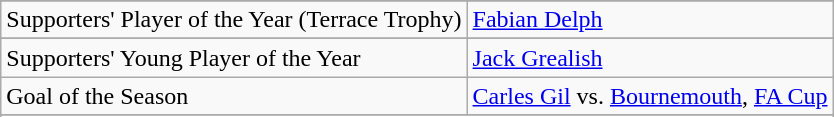<table class="wikitable"  class= style="text-align:left; font-size:95%;">
<tr>
</tr>
<tr>
<td>Supporters' Player of the Year (Terrace Trophy)</td>
<td> <a href='#'>Fabian Delph</a></td>
</tr>
<tr>
</tr>
<tr>
<td>Supporters' Young Player of the Year</td>
<td> <a href='#'>Jack Grealish</a></td>
</tr>
<tr>
<td>Goal of the Season</td>
<td> <a href='#'>Carles Gil</a> vs. <a href='#'>Bournemouth</a>, <a href='#'>FA Cup</a></td>
</tr>
<tr>
</tr>
<tr>
</tr>
</table>
